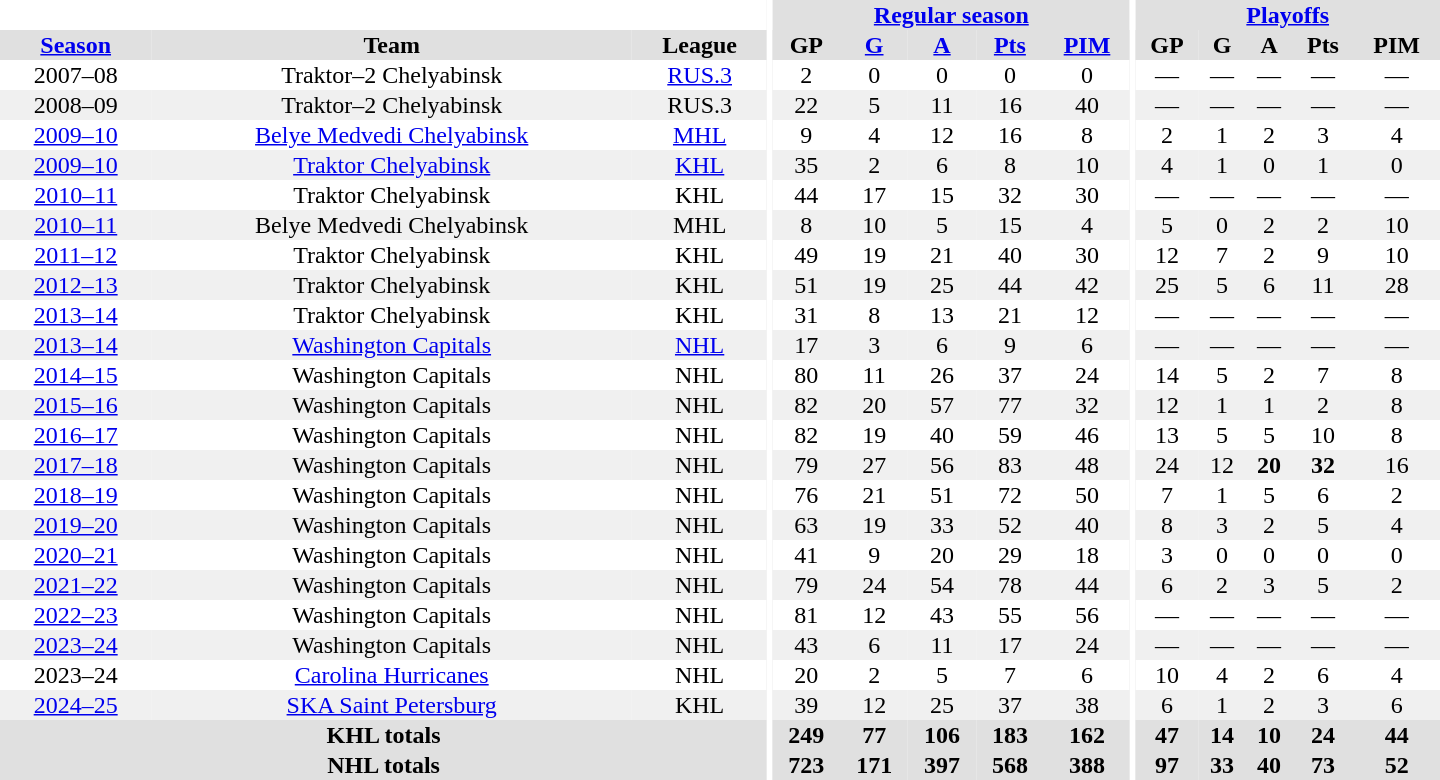<table border="0" cellpadding="1" cellspacing="0" style="text-align:center; width:60em;">
<tr bgcolor="#e0e0e0">
<th colspan="3" bgcolor="#ffffff"></th>
<th rowspan="100" bgcolor="#ffffff"></th>
<th colspan="5"><a href='#'>Regular season</a></th>
<th rowspan="100" bgcolor="#ffffff"></th>
<th colspan="5"><a href='#'>Playoffs</a></th>
</tr>
<tr bgcolor="#e0e0e0">
<th><a href='#'>Season</a></th>
<th>Team</th>
<th>League</th>
<th>GP</th>
<th><a href='#'>G</a></th>
<th><a href='#'>A</a></th>
<th><a href='#'>Pts</a></th>
<th><a href='#'>PIM</a></th>
<th>GP</th>
<th>G</th>
<th>A</th>
<th>Pts</th>
<th>PIM</th>
</tr>
<tr>
<td>2007–08</td>
<td>Traktor–2 Chelyabinsk</td>
<td><a href='#'>RUS.3</a></td>
<td>2</td>
<td>0</td>
<td>0</td>
<td>0</td>
<td>0</td>
<td>—</td>
<td>—</td>
<td>—</td>
<td>—</td>
<td>—</td>
</tr>
<tr bgcolor="#f0f0f0">
<td>2008–09</td>
<td>Traktor–2 Chelyabinsk</td>
<td>RUS.3</td>
<td>22</td>
<td>5</td>
<td>11</td>
<td>16</td>
<td>40</td>
<td>—</td>
<td>—</td>
<td>—</td>
<td>—</td>
<td>—</td>
</tr>
<tr>
<td><a href='#'>2009–10</a></td>
<td><a href='#'>Belye Medvedi Chelyabinsk</a></td>
<td><a href='#'>MHL</a></td>
<td>9</td>
<td>4</td>
<td>12</td>
<td>16</td>
<td>8</td>
<td>2</td>
<td>1</td>
<td>2</td>
<td>3</td>
<td>4</td>
</tr>
<tr bgcolor="#f0f0f0">
<td><a href='#'>2009–10</a></td>
<td><a href='#'>Traktor Chelyabinsk</a></td>
<td><a href='#'>KHL</a></td>
<td>35</td>
<td>2</td>
<td>6</td>
<td>8</td>
<td>10</td>
<td>4</td>
<td>1</td>
<td>0</td>
<td>1</td>
<td>0</td>
</tr>
<tr>
<td><a href='#'>2010–11</a></td>
<td>Traktor Chelyabinsk</td>
<td>KHL</td>
<td>44</td>
<td>17</td>
<td>15</td>
<td>32</td>
<td>30</td>
<td>—</td>
<td>—</td>
<td>—</td>
<td>—</td>
<td>—</td>
</tr>
<tr bgcolor="#f0f0f0">
<td><a href='#'>2010–11</a></td>
<td>Belye Medvedi Chelyabinsk</td>
<td>MHL</td>
<td>8</td>
<td>10</td>
<td>5</td>
<td>15</td>
<td>4</td>
<td>5</td>
<td>0</td>
<td>2</td>
<td>2</td>
<td>10</td>
</tr>
<tr>
<td><a href='#'>2011–12</a></td>
<td>Traktor Chelyabinsk</td>
<td>KHL</td>
<td>49</td>
<td>19</td>
<td>21</td>
<td>40</td>
<td>30</td>
<td>12</td>
<td>7</td>
<td>2</td>
<td>9</td>
<td>10</td>
</tr>
<tr bgcolor="#f0f0f0">
<td><a href='#'>2012–13</a></td>
<td>Traktor Chelyabinsk</td>
<td>KHL</td>
<td>51</td>
<td>19</td>
<td>25</td>
<td>44</td>
<td>42</td>
<td>25</td>
<td>5</td>
<td>6</td>
<td>11</td>
<td>28</td>
</tr>
<tr>
<td><a href='#'>2013–14</a></td>
<td>Traktor Chelyabinsk</td>
<td>KHL</td>
<td>31</td>
<td>8</td>
<td>13</td>
<td>21</td>
<td>12</td>
<td>—</td>
<td>—</td>
<td>—</td>
<td>—</td>
<td>—</td>
</tr>
<tr bgcolor="#f0f0f0">
<td><a href='#'>2013–14</a></td>
<td><a href='#'>Washington Capitals</a></td>
<td><a href='#'>NHL</a></td>
<td>17</td>
<td>3</td>
<td>6</td>
<td>9</td>
<td>6</td>
<td>—</td>
<td>—</td>
<td>—</td>
<td>—</td>
<td>—</td>
</tr>
<tr>
<td><a href='#'>2014–15</a></td>
<td>Washington Capitals</td>
<td>NHL</td>
<td>80</td>
<td>11</td>
<td>26</td>
<td>37</td>
<td>24</td>
<td>14</td>
<td>5</td>
<td>2</td>
<td>7</td>
<td>8</td>
</tr>
<tr bgcolor="#f0f0f0">
<td><a href='#'>2015–16</a></td>
<td>Washington Capitals</td>
<td>NHL</td>
<td>82</td>
<td>20</td>
<td>57</td>
<td>77</td>
<td>32</td>
<td>12</td>
<td>1</td>
<td>1</td>
<td>2</td>
<td>8</td>
</tr>
<tr>
<td><a href='#'>2016–17</a></td>
<td>Washington Capitals</td>
<td>NHL</td>
<td>82</td>
<td>19</td>
<td>40</td>
<td>59</td>
<td>46</td>
<td>13</td>
<td>5</td>
<td>5</td>
<td>10</td>
<td>8</td>
</tr>
<tr bgcolor="#f0f0f0">
<td><a href='#'>2017–18</a></td>
<td>Washington Capitals</td>
<td>NHL</td>
<td>79</td>
<td>27</td>
<td>56</td>
<td>83</td>
<td>48</td>
<td>24</td>
<td>12</td>
<td><strong>20</strong></td>
<td><strong>32</strong></td>
<td>16</td>
</tr>
<tr>
<td><a href='#'>2018–19</a></td>
<td>Washington Capitals</td>
<td>NHL</td>
<td>76</td>
<td>21</td>
<td>51</td>
<td>72</td>
<td>50</td>
<td>7</td>
<td>1</td>
<td>5</td>
<td>6</td>
<td>2</td>
</tr>
<tr bgcolor="#f0f0f0">
<td><a href='#'>2019–20</a></td>
<td>Washington Capitals</td>
<td>NHL</td>
<td>63</td>
<td>19</td>
<td>33</td>
<td>52</td>
<td>40</td>
<td>8</td>
<td>3</td>
<td>2</td>
<td>5</td>
<td>4</td>
</tr>
<tr>
<td><a href='#'>2020–21</a></td>
<td>Washington Capitals</td>
<td>NHL</td>
<td>41</td>
<td>9</td>
<td>20</td>
<td>29</td>
<td>18</td>
<td>3</td>
<td>0</td>
<td>0</td>
<td>0</td>
<td>0</td>
</tr>
<tr bgcolor="#f0f0f0">
<td><a href='#'>2021–22</a></td>
<td>Washington Capitals</td>
<td>NHL</td>
<td>79</td>
<td>24</td>
<td>54</td>
<td>78</td>
<td>44</td>
<td>6</td>
<td>2</td>
<td>3</td>
<td>5</td>
<td>2</td>
</tr>
<tr>
<td><a href='#'>2022–23</a></td>
<td>Washington Capitals</td>
<td>NHL</td>
<td>81</td>
<td>12</td>
<td>43</td>
<td>55</td>
<td>56</td>
<td>—</td>
<td>—</td>
<td>—</td>
<td>—</td>
<td>—</td>
</tr>
<tr bgcolor="#f0f0f0">
<td><a href='#'>2023–24</a></td>
<td>Washington Capitals</td>
<td>NHL</td>
<td>43</td>
<td>6</td>
<td>11</td>
<td>17</td>
<td>24</td>
<td>—</td>
<td>—</td>
<td>—</td>
<td>—</td>
<td>—</td>
</tr>
<tr>
<td>2023–24</td>
<td><a href='#'>Carolina Hurricanes</a></td>
<td>NHL</td>
<td>20</td>
<td>2</td>
<td>5</td>
<td>7</td>
<td>6</td>
<td>10</td>
<td>4</td>
<td>2</td>
<td>6</td>
<td>4</td>
</tr>
<tr bgcolor="#f0f0f0">
<td><a href='#'>2024–25</a></td>
<td><a href='#'>SKA Saint Petersburg</a></td>
<td>KHL</td>
<td>39</td>
<td>12</td>
<td>25</td>
<td>37</td>
<td>38</td>
<td>6</td>
<td>1</td>
<td>2</td>
<td>3</td>
<td>6</td>
</tr>
<tr bgcolor="#e0e0e0">
<th colspan="3">KHL totals</th>
<th>249</th>
<th>77</th>
<th>106</th>
<th>183</th>
<th>162</th>
<th>47</th>
<th>14</th>
<th>10</th>
<th>24</th>
<th>44</th>
</tr>
<tr bgcolor="#e0e0e0">
<th colspan="3">NHL totals</th>
<th>723</th>
<th>171</th>
<th>397</th>
<th>568</th>
<th>388</th>
<th>97</th>
<th>33</th>
<th>40</th>
<th>73</th>
<th>52</th>
</tr>
</table>
